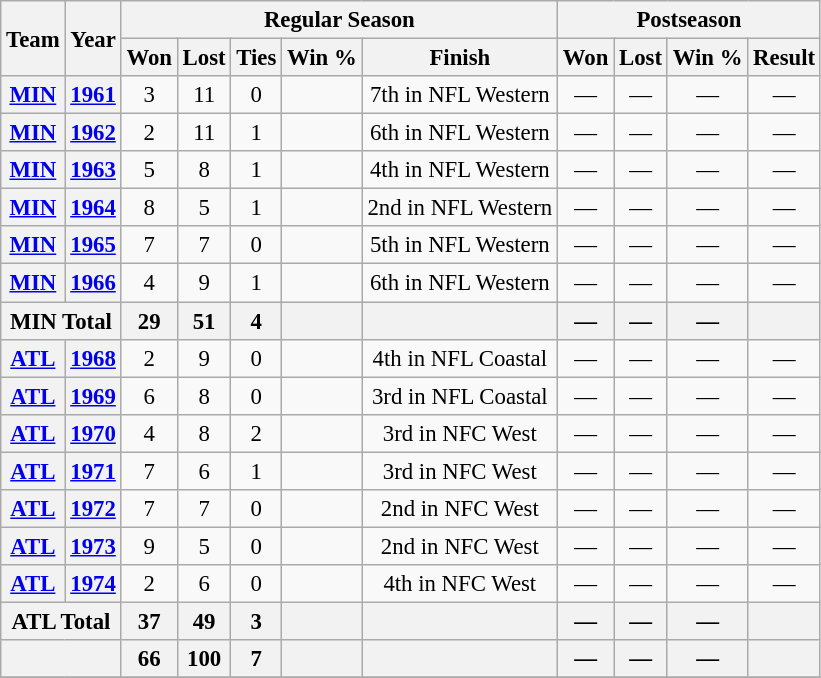<table class="wikitable" style="font-size: 95%; text-align:center;">
<tr>
<th rowspan="2">Team</th>
<th rowspan="2">Year</th>
<th colspan="5">Regular Season</th>
<th colspan="4">Postseason</th>
</tr>
<tr>
<th>Won</th>
<th>Lost</th>
<th>Ties</th>
<th>Win %</th>
<th>Finish</th>
<th>Won</th>
<th>Lost</th>
<th>Win %</th>
<th>Result</th>
</tr>
<tr>
<th><a href='#'>MIN</a></th>
<th><a href='#'>1961</a></th>
<td>3</td>
<td>11</td>
<td>0</td>
<td></td>
<td>7th in NFL Western</td>
<td>—</td>
<td>—</td>
<td>—</td>
<td>—</td>
</tr>
<tr>
<th><a href='#'>MIN</a></th>
<th><a href='#'>1962</a></th>
<td>2</td>
<td>11</td>
<td>1</td>
<td></td>
<td>6th in NFL Western</td>
<td>—</td>
<td>—</td>
<td>—</td>
<td>—</td>
</tr>
<tr>
<th><a href='#'>MIN</a></th>
<th><a href='#'>1963</a></th>
<td>5</td>
<td>8</td>
<td>1</td>
<td></td>
<td>4th in NFL Western</td>
<td>—</td>
<td>—</td>
<td>—</td>
<td>—</td>
</tr>
<tr>
<th><a href='#'>MIN</a></th>
<th><a href='#'>1964</a></th>
<td>8</td>
<td>5</td>
<td>1</td>
<td></td>
<td>2nd in NFL Western</td>
<td>—</td>
<td>—</td>
<td>—</td>
<td>—</td>
</tr>
<tr>
<th><a href='#'>MIN</a></th>
<th><a href='#'>1965</a></th>
<td>7</td>
<td>7</td>
<td>0</td>
<td></td>
<td>5th in NFL Western</td>
<td>—</td>
<td>—</td>
<td>—</td>
<td>—</td>
</tr>
<tr>
<th><a href='#'>MIN</a></th>
<th><a href='#'>1966</a></th>
<td>4</td>
<td>9</td>
<td>1</td>
<td></td>
<td>6th in NFL Western</td>
<td>—</td>
<td>—</td>
<td>—</td>
<td>—</td>
</tr>
<tr>
<th colspan="2">MIN Total</th>
<th>29</th>
<th>51</th>
<th>4</th>
<th></th>
<th></th>
<th>—</th>
<th>—</th>
<th>—</th>
<th></th>
</tr>
<tr>
<th><a href='#'>ATL</a></th>
<th><a href='#'>1968</a></th>
<td>2</td>
<td>9</td>
<td>0</td>
<td></td>
<td>4th in NFL Coastal</td>
<td>—</td>
<td>—</td>
<td>—</td>
<td>—</td>
</tr>
<tr>
<th><a href='#'>ATL</a></th>
<th><a href='#'>1969</a></th>
<td>6</td>
<td>8</td>
<td>0</td>
<td></td>
<td>3rd in NFL Coastal</td>
<td>—</td>
<td>—</td>
<td>—</td>
<td>—</td>
</tr>
<tr>
<th><a href='#'>ATL</a></th>
<th><a href='#'>1970</a></th>
<td>4</td>
<td>8</td>
<td>2</td>
<td></td>
<td>3rd in NFC West</td>
<td>—</td>
<td>—</td>
<td>—</td>
<td>—</td>
</tr>
<tr>
<th><a href='#'>ATL</a></th>
<th><a href='#'>1971</a></th>
<td>7</td>
<td>6</td>
<td>1</td>
<td></td>
<td>3rd in NFC West</td>
<td>—</td>
<td>—</td>
<td>—</td>
<td>—</td>
</tr>
<tr>
<th><a href='#'>ATL</a></th>
<th><a href='#'>1972</a></th>
<td>7</td>
<td>7</td>
<td>0</td>
<td></td>
<td>2nd in NFC West</td>
<td>—</td>
<td>—</td>
<td>—</td>
<td>—</td>
</tr>
<tr>
<th><a href='#'>ATL</a></th>
<th><a href='#'>1973</a></th>
<td>9</td>
<td>5</td>
<td>0</td>
<td></td>
<td>2nd in NFC West</td>
<td>—</td>
<td>—</td>
<td>—</td>
<td>—</td>
</tr>
<tr>
<th><a href='#'>ATL</a></th>
<th><a href='#'>1974</a></th>
<td>2</td>
<td>6</td>
<td>0</td>
<td></td>
<td>4th in NFC West</td>
<td>—</td>
<td>—</td>
<td>—</td>
<td>—</td>
</tr>
<tr>
<th colspan="2">ATL Total</th>
<th>37</th>
<th>49</th>
<th>3</th>
<th></th>
<th></th>
<th>—</th>
<th>—</th>
<th>—</th>
<th></th>
</tr>
<tr>
<th colspan="2"></th>
<th>66</th>
<th>100</th>
<th>7</th>
<th></th>
<th></th>
<th>—</th>
<th>—</th>
<th>—</th>
<th></th>
</tr>
<tr>
</tr>
</table>
